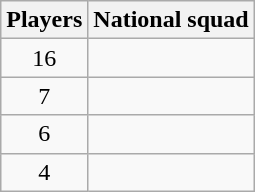<table class="wikitable sortable">
<tr>
<th>Players</th>
<th>National squad</th>
</tr>
<tr>
<td align="center">16</td>
<td></td>
</tr>
<tr>
<td align="center">7</td>
<td></td>
</tr>
<tr>
<td align="center">6</td>
<td></td>
</tr>
<tr>
<td align="center">4</td>
<td></td>
</tr>
</table>
